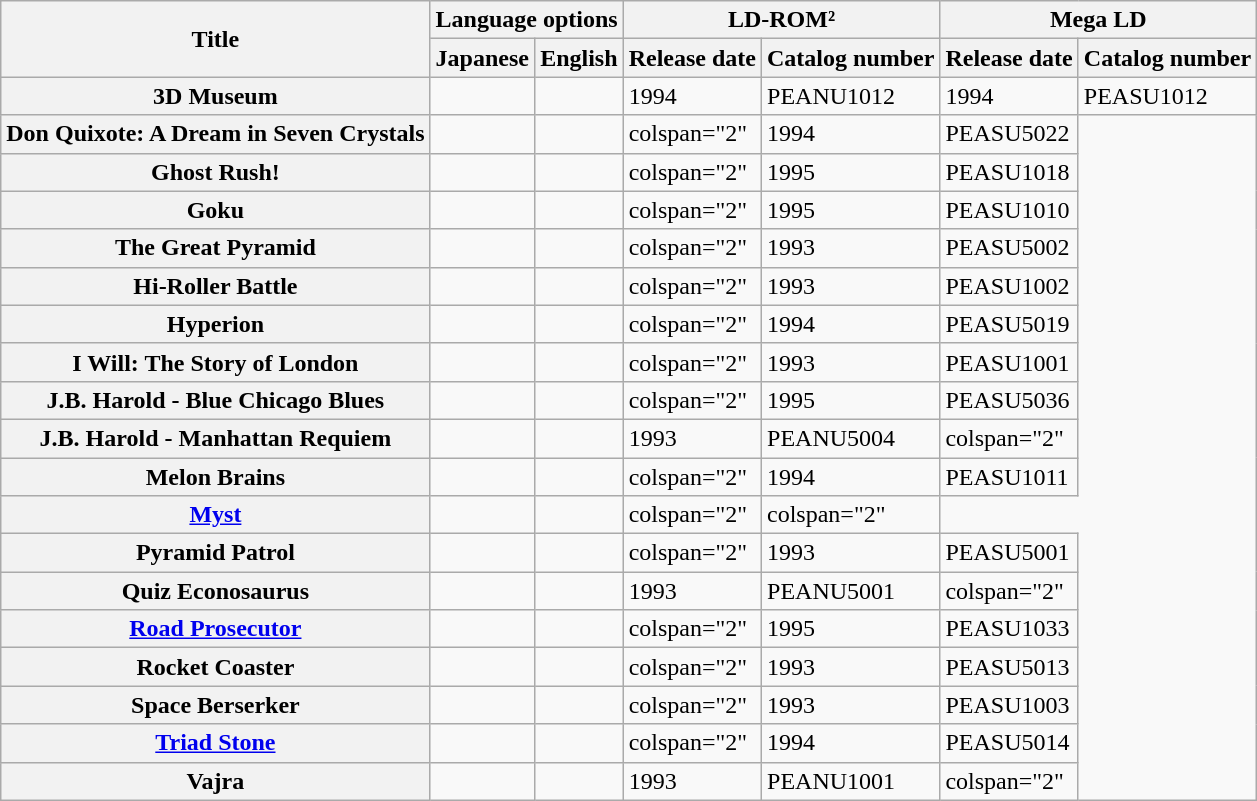<table class="wikitable sortable center">
<tr>
<th scope="col" rowspan="2">Title</th>
<th scope="col" colspan="2">Language options</th>
<th scope="col" colspan="2">LD-ROM²</th>
<th scope="col" colspan="2">Mega LD</th>
</tr>
<tr>
<th scope="col">Japanese</th>
<th scope="col">English</th>
<th scope="col">Release date</th>
<th scope="col">Catalog number</th>
<th scope="col">Release date</th>
<th scope="col">Catalog number</th>
</tr>
<tr>
<th scope="row" >3D Museum</th>
<td></td>
<td></td>
<td>1994</td>
<td>PEANU1012</td>
<td>1994</td>
<td>PEASU1012</td>
</tr>
<tr>
<th scope="row" >Don Quixote: A Dream in Seven Crystals</th>
<td></td>
<td></td>
<td>colspan="2" </td>
<td>1994</td>
<td>PEASU5022</td>
</tr>
<tr>
<th scope="row" >Ghost Rush!</th>
<td></td>
<td></td>
<td>colspan="2" </td>
<td>1995</td>
<td>PEASU1018</td>
</tr>
<tr>
<th scope="row" >Goku</th>
<td></td>
<td></td>
<td>colspan="2" </td>
<td>1995</td>
<td>PEASU1010</td>
</tr>
<tr>
<th scope="row" >The Great Pyramid</th>
<td></td>
<td></td>
<td>colspan="2" </td>
<td>1993</td>
<td>PEASU5002</td>
</tr>
<tr>
<th scope="row" >Hi-Roller Battle</th>
<td></td>
<td></td>
<td>colspan="2" </td>
<td>1993</td>
<td>PEASU1002</td>
</tr>
<tr>
<th scope="row" >Hyperion</th>
<td></td>
<td></td>
<td>colspan="2" </td>
<td>1994</td>
<td>PEASU5019</td>
</tr>
<tr>
<th scope="row" >I Will: The Story of London</th>
<td></td>
<td></td>
<td>colspan="2" </td>
<td>1993</td>
<td>PEASU1001</td>
</tr>
<tr>
<th scope="row" >J.B. Harold - Blue Chicago Blues</th>
<td></td>
<td></td>
<td>colspan="2" </td>
<td>1995</td>
<td>PEASU5036</td>
</tr>
<tr>
<th scope="row" >J.B. Harold - Manhattan Requiem</th>
<td></td>
<td></td>
<td>1993</td>
<td>PEANU5004</td>
<td>colspan="2" </td>
</tr>
<tr>
<th scope="row" >Melon Brains</th>
<td></td>
<td></td>
<td>colspan="2" </td>
<td>1994</td>
<td>PEASU1011</td>
</tr>
<tr>
<th scope="row" ><a href='#'>Myst</a></th>
<td></td>
<td></td>
<td>colspan="2" </td>
<td>colspan="2" </td>
</tr>
<tr>
<th scope="row" >Pyramid Patrol</th>
<td></td>
<td></td>
<td>colspan="2" </td>
<td>1993</td>
<td>PEASU5001</td>
</tr>
<tr>
<th scope="row" >Quiz Econosaurus</th>
<td></td>
<td></td>
<td>1993</td>
<td>PEANU5001</td>
<td>colspan="2" </td>
</tr>
<tr>
<th scope="row" ><a href='#'>Road Prosecutor</a></th>
<td></td>
<td></td>
<td>colspan="2" </td>
<td>1995</td>
<td>PEASU1033</td>
</tr>
<tr>
<th scope="row" >Rocket Coaster</th>
<td></td>
<td></td>
<td>colspan="2" </td>
<td>1993</td>
<td>PEASU5013</td>
</tr>
<tr>
<th scope="row" >Space Berserker</th>
<td></td>
<td></td>
<td>colspan="2" </td>
<td>1993</td>
<td>PEASU1003</td>
</tr>
<tr>
<th scope="row" ><a href='#'>Triad Stone</a></th>
<td></td>
<td></td>
<td>colspan="2" </td>
<td>1994</td>
<td>PEASU5014</td>
</tr>
<tr>
<th scope="row" >Vajra</th>
<td></td>
<td></td>
<td>1993</td>
<td>PEANU1001</td>
<td>colspan="2" </td>
</tr>
</table>
